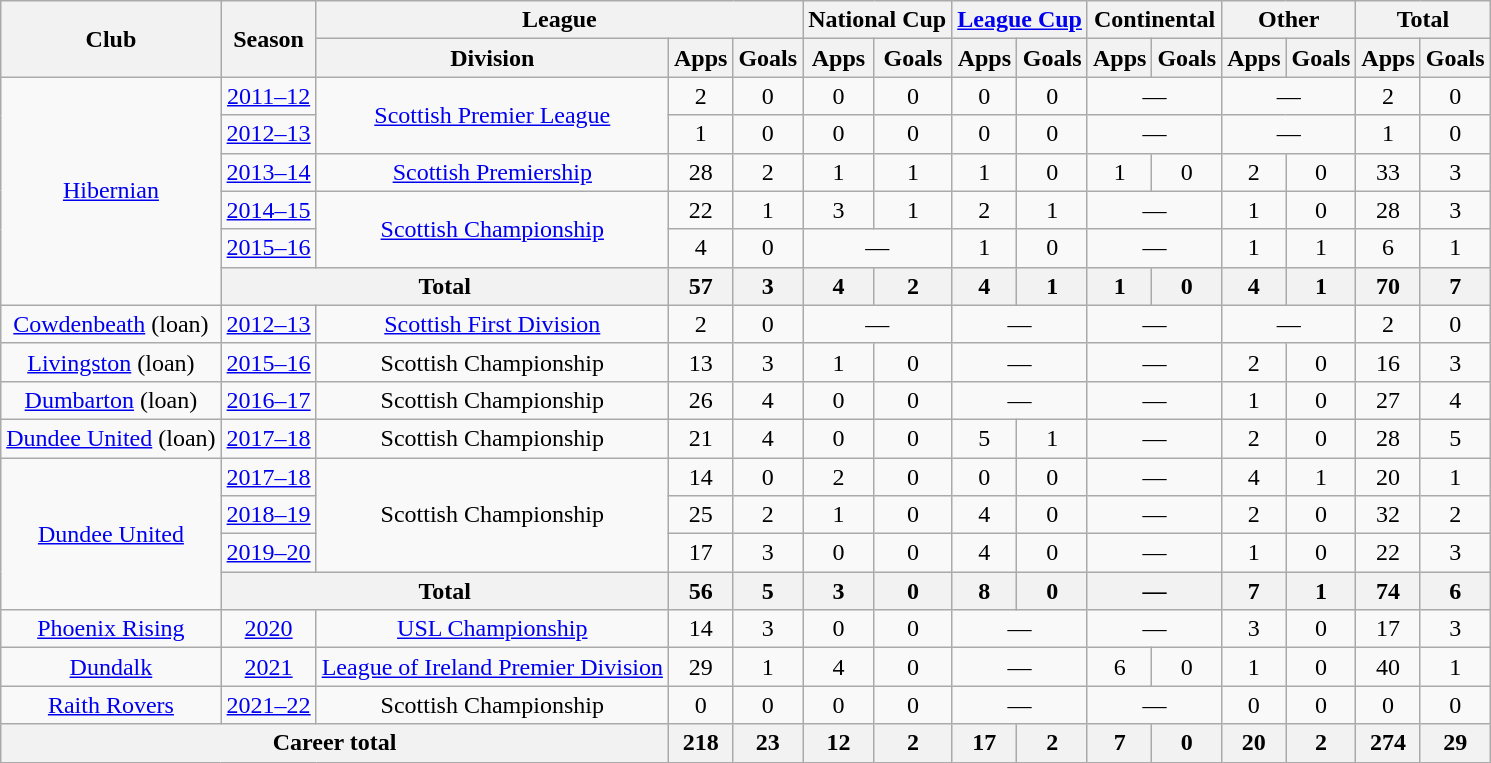<table class="wikitable" style="text-align:center">
<tr>
<th rowspan="2">Club</th>
<th rowspan="2">Season</th>
<th colspan="3">League</th>
<th colspan="2">National Cup</th>
<th colspan="2"><a href='#'>League Cup</a></th>
<th colspan="2">Continental</th>
<th colspan="2">Other</th>
<th colspan="2">Total</th>
</tr>
<tr>
<th>Division</th>
<th>Apps</th>
<th>Goals</th>
<th>Apps</th>
<th>Goals</th>
<th>Apps</th>
<th>Goals</th>
<th>Apps</th>
<th>Goals</th>
<th>Apps</th>
<th>Goals</th>
<th>Apps</th>
<th>Goals</th>
</tr>
<tr>
<td rowspan="6"><a href='#'>Hibernian</a></td>
<td><a href='#'>2011–12</a></td>
<td rowspan="2"><a href='#'>Scottish Premier League</a></td>
<td>2</td>
<td>0</td>
<td>0</td>
<td>0</td>
<td>0</td>
<td>0</td>
<td colspan="2">—</td>
<td colspan="2">—</td>
<td>2</td>
<td>0</td>
</tr>
<tr>
<td><a href='#'>2012–13</a></td>
<td>1</td>
<td>0</td>
<td>0</td>
<td>0</td>
<td>0</td>
<td>0</td>
<td colspan="2">—</td>
<td colspan="2">—</td>
<td>1</td>
<td>0</td>
</tr>
<tr>
<td><a href='#'>2013–14</a></td>
<td><a href='#'>Scottish Premiership</a></td>
<td>28</td>
<td>2</td>
<td>1</td>
<td>1</td>
<td>1</td>
<td>0</td>
<td>1</td>
<td>0</td>
<td>2</td>
<td>0</td>
<td>33</td>
<td>3</td>
</tr>
<tr>
<td><a href='#'>2014–15</a></td>
<td rowspan="2"><a href='#'>Scottish Championship</a></td>
<td>22</td>
<td>1</td>
<td>3</td>
<td>1</td>
<td>2</td>
<td>1</td>
<td colspan="2">—</td>
<td>1</td>
<td>0</td>
<td>28</td>
<td>3</td>
</tr>
<tr>
<td><a href='#'>2015–16</a></td>
<td>4</td>
<td>0</td>
<td colspan="2">—</td>
<td>1</td>
<td>0</td>
<td colspan="2">—</td>
<td>1</td>
<td>1</td>
<td>6</td>
<td>1</td>
</tr>
<tr>
<th colspan="2">Total</th>
<th>57</th>
<th>3</th>
<th>4</th>
<th>2</th>
<th>4</th>
<th>1</th>
<th>1</th>
<th>0</th>
<th>4</th>
<th>1</th>
<th>70</th>
<th>7</th>
</tr>
<tr>
<td><a href='#'>Cowdenbeath</a> (loan)</td>
<td><a href='#'>2012–13</a></td>
<td><a href='#'>Scottish First Division</a></td>
<td>2</td>
<td>0</td>
<td colspan="2">—</td>
<td colspan="2">—</td>
<td colspan=2>—</td>
<td colspan="2">—</td>
<td>2</td>
<td>0</td>
</tr>
<tr>
<td><a href='#'>Livingston</a> (loan)</td>
<td><a href='#'>2015–16</a></td>
<td>Scottish Championship</td>
<td>13</td>
<td>3</td>
<td>1</td>
<td>0</td>
<td colspan="2">—</td>
<td colspan=2>—</td>
<td>2</td>
<td>0</td>
<td>16</td>
<td>3</td>
</tr>
<tr>
<td><a href='#'>Dumbarton</a> (loan)</td>
<td><a href='#'>2016–17</a></td>
<td>Scottish Championship</td>
<td>26</td>
<td>4</td>
<td>0</td>
<td>0</td>
<td colspan="2">—</td>
<td colspan=2>—</td>
<td>1</td>
<td>0</td>
<td>27</td>
<td>4</td>
</tr>
<tr>
<td><a href='#'>Dundee United</a> (loan)</td>
<td><a href='#'>2017–18</a></td>
<td>Scottish Championship</td>
<td>21</td>
<td>4</td>
<td>0</td>
<td>0</td>
<td>5</td>
<td>1</td>
<td colspan=2>—</td>
<td>2</td>
<td>0</td>
<td>28</td>
<td>5</td>
</tr>
<tr>
<td rowspan=4><a href='#'>Dundee United</a></td>
<td><a href='#'>2017–18</a></td>
<td rowspan="3">Scottish Championship</td>
<td>14</td>
<td>0</td>
<td>2</td>
<td>0</td>
<td>0</td>
<td>0</td>
<td colspan=2>—</td>
<td>4</td>
<td>1</td>
<td>20</td>
<td>1</td>
</tr>
<tr>
<td><a href='#'>2018–19</a></td>
<td>25</td>
<td>2</td>
<td>1</td>
<td>0</td>
<td>4</td>
<td>0</td>
<td colspan=2>—</td>
<td>2</td>
<td>0</td>
<td>32</td>
<td>2</td>
</tr>
<tr>
<td><a href='#'>2019–20</a></td>
<td>17</td>
<td>3</td>
<td>0</td>
<td>0</td>
<td>4</td>
<td>0</td>
<td colspan=2>—</td>
<td>1</td>
<td>0</td>
<td>22</td>
<td>3</td>
</tr>
<tr>
<th colspan=2>Total</th>
<th>56</th>
<th>5</th>
<th>3</th>
<th>0</th>
<th>8</th>
<th>0</th>
<th colspan=2>—</th>
<th>7</th>
<th>1</th>
<th>74</th>
<th>6</th>
</tr>
<tr>
<td><a href='#'>Phoenix Rising</a></td>
<td><a href='#'>2020</a></td>
<td><a href='#'>USL Championship</a></td>
<td>14</td>
<td>3</td>
<td>0</td>
<td>0</td>
<td colspan=2>—</td>
<td colspan=2>—</td>
<td>3</td>
<td>0</td>
<td>17</td>
<td>3</td>
</tr>
<tr>
<td><a href='#'>Dundalk</a></td>
<td><a href='#'>2021</a></td>
<td><a href='#'>League of Ireland Premier Division</a></td>
<td>29</td>
<td>1</td>
<td>4</td>
<td>0</td>
<td colspan=2>—</td>
<td>6</td>
<td>0</td>
<td>1</td>
<td>0</td>
<td>40</td>
<td>1</td>
</tr>
<tr>
<td><a href='#'>Raith Rovers</a></td>
<td><a href='#'>2021–22</a></td>
<td>Scottish Championship</td>
<td>0</td>
<td>0</td>
<td>0</td>
<td>0</td>
<td colspan=2>—</td>
<td colspan=2>—</td>
<td>0</td>
<td>0</td>
<td>0</td>
<td>0</td>
</tr>
<tr>
<th colspan="3">Career total</th>
<th>218</th>
<th>23</th>
<th>12</th>
<th>2</th>
<th>17</th>
<th>2</th>
<th>7</th>
<th>0</th>
<th>20</th>
<th>2</th>
<th>274</th>
<th>29</th>
</tr>
</table>
